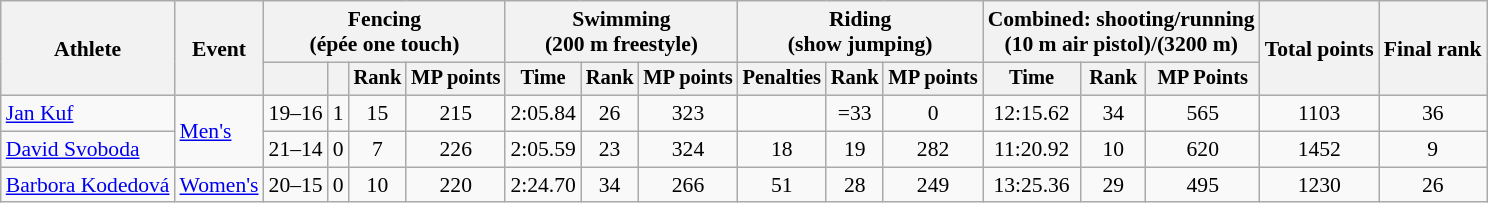<table class="wikitable" style="font-size:90%">
<tr>
<th rowspan="2">Athlete</th>
<th rowspan="2">Event</th>
<th colspan=4>Fencing<br><span>(épée one touch)</span></th>
<th colspan=3>Swimming<br><span>(200 m freestyle)</span></th>
<th colspan=3>Riding<br><span>(show jumping)</span></th>
<th colspan=3>Combined: shooting/running<br><span>(10 m air pistol)/(3200 m)</span></th>
<th rowspan=2>Total points</th>
<th rowspan=2>Final rank</th>
</tr>
<tr style="font-size:95%">
<th></th>
<th></th>
<th>Rank</th>
<th>MP points</th>
<th>Time</th>
<th>Rank</th>
<th>MP points</th>
<th>Penalties</th>
<th>Rank</th>
<th>MP points</th>
<th>Time</th>
<th>Rank</th>
<th>MP Points</th>
</tr>
<tr align=center>
<td align=left><a href='#'>Jan Kuf</a></td>
<td align=left rowspan=2><a href='#'>Men's</a></td>
<td>19–16</td>
<td>1</td>
<td>15</td>
<td>215</td>
<td>2:05.84</td>
<td>26</td>
<td>323</td>
<td></td>
<td>=33</td>
<td>0</td>
<td>12:15.62</td>
<td>34</td>
<td>565</td>
<td>1103</td>
<td>36</td>
</tr>
<tr align=center>
<td align=left><a href='#'>David Svoboda</a></td>
<td>21–14</td>
<td>0</td>
<td>7</td>
<td>226</td>
<td>2:05.59</td>
<td>23</td>
<td>324</td>
<td>18</td>
<td>19</td>
<td>282</td>
<td>11:20.92</td>
<td>10</td>
<td>620</td>
<td>1452</td>
<td>9</td>
</tr>
<tr align=center>
<td align=left><a href='#'>Barbora Kodedová</a></td>
<td align=left><a href='#'>Women's</a></td>
<td>20–15</td>
<td>0</td>
<td>10</td>
<td>220</td>
<td>2:24.70</td>
<td>34</td>
<td>266</td>
<td>51</td>
<td>28</td>
<td>249</td>
<td>13:25.36</td>
<td>29</td>
<td>495</td>
<td>1230</td>
<td>26</td>
</tr>
</table>
